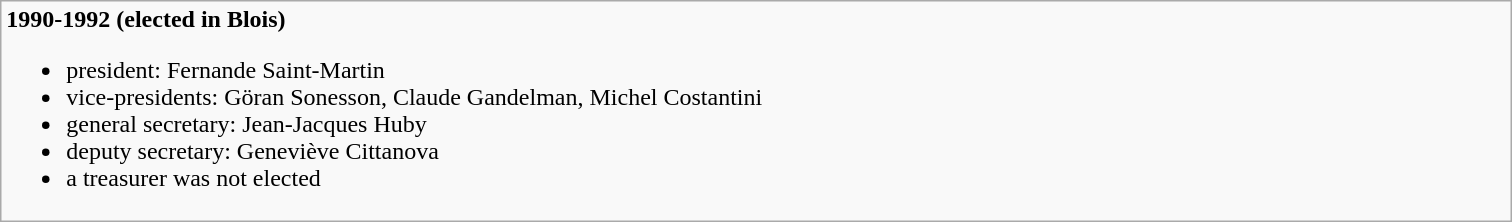<table class="wikitable">
<tr>
<td width="1000"><strong>1990-1992 (elected in Blois)</strong><br><ul><li>president:  Fernande Saint-Martin</li><li>vice-presidents: Göran Sonesson, Claude Gandelman, Michel Costantini</li><li>general secretary: Jean-Jacques Huby</li><li>deputy secretary: Geneviève Cittanova</li><li>a treasurer was not elected</li></ul></td>
</tr>
</table>
